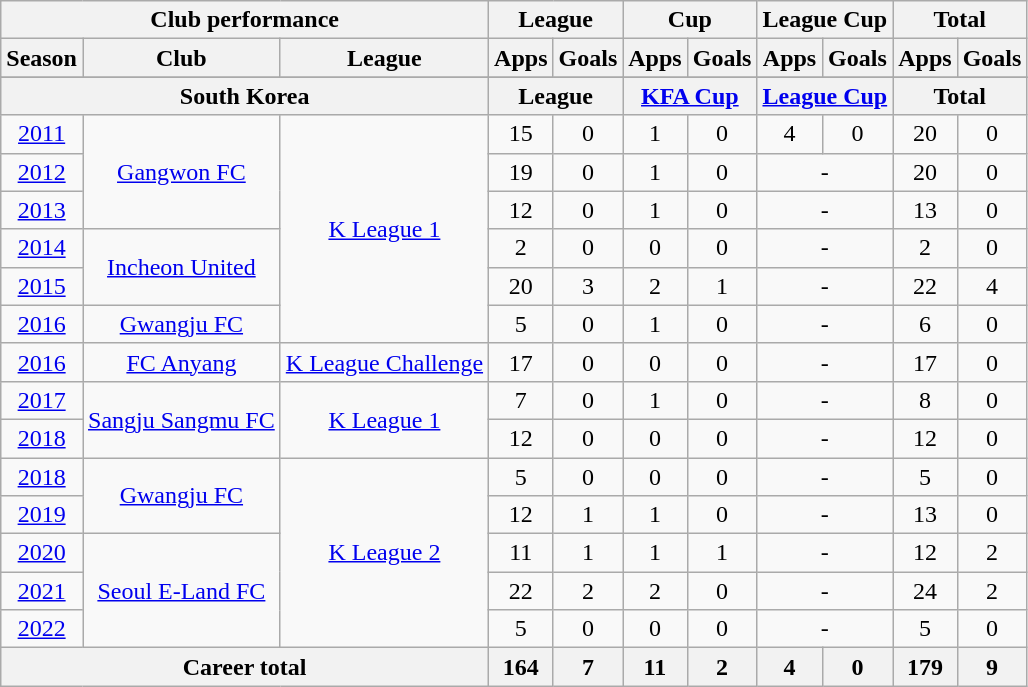<table class="wikitable" style="text-align:center">
<tr>
<th colspan=3>Club performance</th>
<th colspan=2>League</th>
<th colspan=2>Cup</th>
<th colspan=2>League Cup</th>
<th colspan=2>Total</th>
</tr>
<tr>
<th>Season</th>
<th>Club</th>
<th>League</th>
<th>Apps</th>
<th>Goals</th>
<th>Apps</th>
<th>Goals</th>
<th>Apps</th>
<th>Goals</th>
<th>Apps</th>
<th>Goals</th>
</tr>
<tr>
</tr>
<tr>
<th colspan=3>South Korea</th>
<th colspan=2>League</th>
<th colspan=2><a href='#'>KFA Cup</a></th>
<th colspan=2><a href='#'>League Cup</a></th>
<th colspan=2>Total</th>
</tr>
<tr>
<td><a href='#'>2011</a></td>
<td rowspan="3"><a href='#'>Gangwon FC</a></td>
<td rowspan="6"><a href='#'>K League 1</a></td>
<td>15</td>
<td>0</td>
<td>1</td>
<td>0</td>
<td>4</td>
<td>0</td>
<td>20</td>
<td>0</td>
</tr>
<tr>
<td><a href='#'>2012</a></td>
<td>19</td>
<td>0</td>
<td>1</td>
<td>0</td>
<td colspan="2">-</td>
<td>20</td>
<td>0</td>
</tr>
<tr>
<td><a href='#'>2013</a></td>
<td>12</td>
<td>0</td>
<td>1</td>
<td>0</td>
<td colspan="2">-</td>
<td>13</td>
<td>0</td>
</tr>
<tr>
<td><a href='#'>2014</a></td>
<td rowspan="2"><a href='#'>Incheon United</a></td>
<td>2</td>
<td>0</td>
<td>0</td>
<td>0</td>
<td colspan="2">-</td>
<td>2</td>
<td>0</td>
</tr>
<tr>
<td><a href='#'>2015</a></td>
<td>20</td>
<td>3</td>
<td>2</td>
<td>1</td>
<td colspan="2">-</td>
<td>22</td>
<td>4</td>
</tr>
<tr>
<td><a href='#'>2016</a></td>
<td rowspan="1"><a href='#'>Gwangju FC</a></td>
<td>5</td>
<td>0</td>
<td>1</td>
<td>0</td>
<td colspan="2">-</td>
<td>6</td>
<td>0</td>
</tr>
<tr>
<td><a href='#'>2016</a></td>
<td rowspan="1"><a href='#'>FC Anyang</a></td>
<td rowspan="1"><a href='#'>K League Challenge</a></td>
<td>17</td>
<td>0</td>
<td>0</td>
<td>0</td>
<td colspan="2">-</td>
<td>17</td>
<td>0</td>
</tr>
<tr>
<td><a href='#'>2017</a></td>
<td rowspan="2"><a href='#'>Sangju Sangmu FC</a></td>
<td rowspan="2"><a href='#'>K League 1</a></td>
<td>7</td>
<td>0</td>
<td>1</td>
<td>0</td>
<td colspan="2">-</td>
<td>8</td>
<td>0</td>
</tr>
<tr>
<td><a href='#'>2018</a></td>
<td>12</td>
<td>0</td>
<td>0</td>
<td>0</td>
<td colspan="2">-</td>
<td>12</td>
<td>0</td>
</tr>
<tr>
<td><a href='#'>2018</a></td>
<td rowspan="2"><a href='#'>Gwangju FC</a></td>
<td rowspan="5"><a href='#'>K League 2</a></td>
<td>5</td>
<td>0</td>
<td>0</td>
<td>0</td>
<td colspan="2">-</td>
<td>5</td>
<td>0</td>
</tr>
<tr>
<td><a href='#'>2019</a></td>
<td>12</td>
<td>1</td>
<td>1</td>
<td>0</td>
<td colspan="2">-</td>
<td>13</td>
<td>0</td>
</tr>
<tr>
<td><a href='#'>2020</a></td>
<td rowspan="3"><a href='#'>Seoul E-Land FC</a></td>
<td>11</td>
<td>1</td>
<td>1</td>
<td>1</td>
<td colspan="2">-</td>
<td>12</td>
<td>2</td>
</tr>
<tr>
<td><a href='#'>2021</a></td>
<td>22</td>
<td>2</td>
<td>2</td>
<td>0</td>
<td colspan="2">-</td>
<td>24</td>
<td>2</td>
</tr>
<tr>
<td><a href='#'>2022</a></td>
<td>5</td>
<td>0</td>
<td>0</td>
<td>0</td>
<td colspan="2">-</td>
<td>5</td>
<td>0</td>
</tr>
<tr>
<th colspan=3>Career total</th>
<th>164</th>
<th>7</th>
<th>11</th>
<th>2</th>
<th>4</th>
<th>0</th>
<th>179</th>
<th>9</th>
</tr>
</table>
